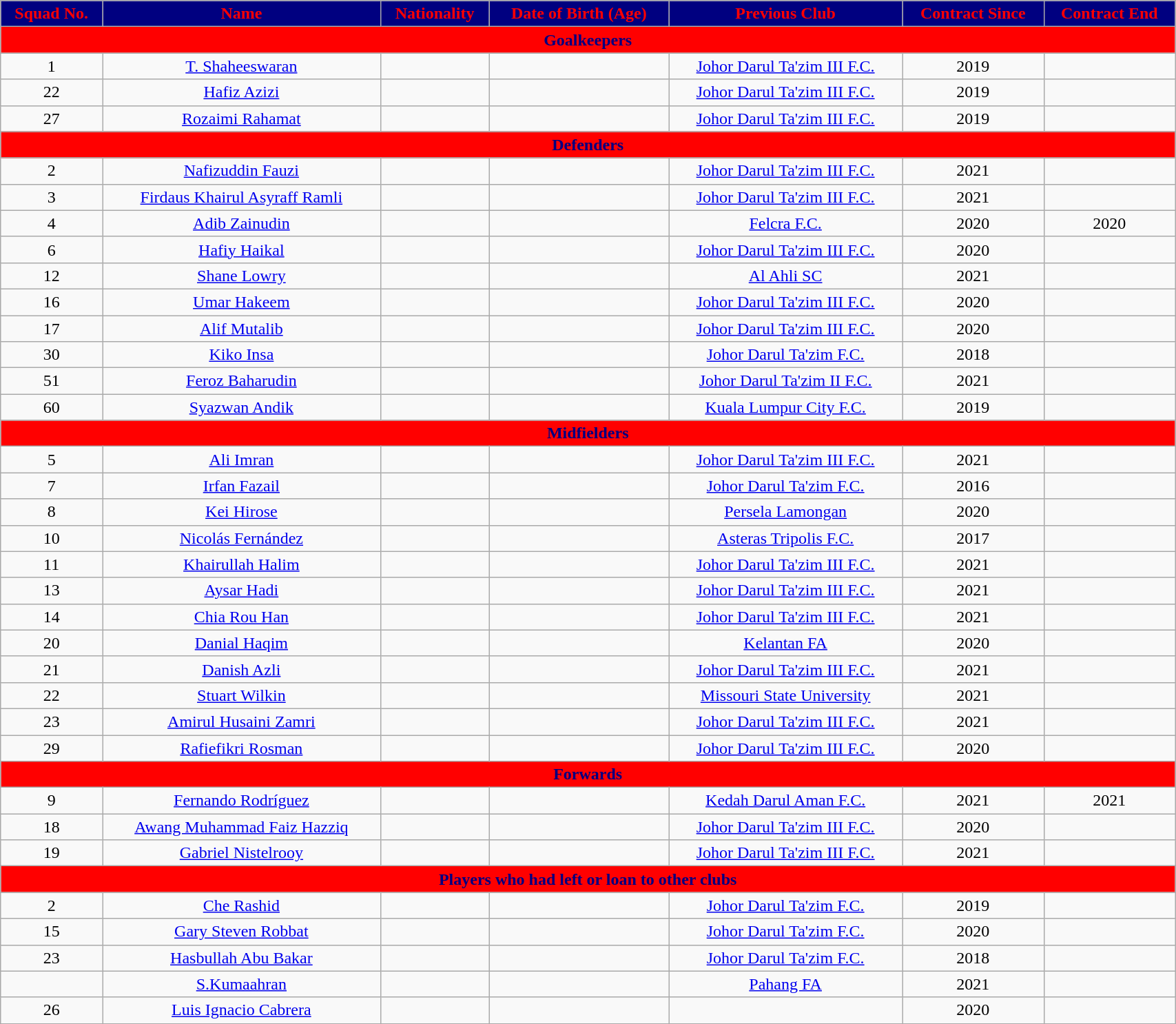<table class="wikitable" style="text-align:center; width:90%;">
<tr>
<th style="background:navy; color:red; text-align:center;">Squad No.</th>
<th style="background:navy; color:red; text-align:center;">Name</th>
<th style="background:navy; color:red; text-align:center;">Nationality</th>
<th style="background:navy; color:red; text-align:center;">Date of Birth (Age)</th>
<th style="background:navy; color:red; text-align:center;">Previous Club</th>
<th style="background:navy; color:red; text-align:center;">Contract Since</th>
<th style="background:navy; color:red; text-align:center;">Contract End</th>
</tr>
<tr>
<th colspan="8" style="background:red; color:navy; text-align:center">Goalkeepers</th>
</tr>
<tr>
<td>1</td>
<td><a href='#'>T. Shaheeswaran</a></td>
<td></td>
<td></td>
<td> <a href='#'>Johor Darul Ta'zim III F.C.</a></td>
<td>2019</td>
<td></td>
</tr>
<tr>
<td>22</td>
<td><a href='#'>Hafiz Azizi</a></td>
<td></td>
<td></td>
<td> <a href='#'>Johor Darul Ta'zim III F.C.</a></td>
<td>2019</td>
<td></td>
</tr>
<tr>
<td>27</td>
<td><a href='#'>Rozaimi Rahamat</a></td>
<td></td>
<td></td>
<td> <a href='#'>Johor Darul Ta'zim III F.C.</a></td>
<td>2019</td>
<td></td>
</tr>
<tr>
<th colspan="8" style="background:red; color:navy; text-align:center">Defenders</th>
</tr>
<tr>
<td>2</td>
<td><a href='#'>Nafizuddin Fauzi</a></td>
<td></td>
<td></td>
<td> <a href='#'>Johor Darul Ta'zim III F.C.</a></td>
<td>2021</td>
<td></td>
</tr>
<tr>
<td>3</td>
<td><a href='#'>Firdaus Khairul Asyraff Ramli</a></td>
<td></td>
<td></td>
<td> <a href='#'>Johor Darul Ta'zim III F.C.</a></td>
<td>2021</td>
<td></td>
</tr>
<tr>
<td>4</td>
<td><a href='#'>Adib Zainudin</a></td>
<td></td>
<td></td>
<td> <a href='#'>Felcra F.C.</a></td>
<td>2020</td>
<td>2020</td>
</tr>
<tr>
<td>6</td>
<td><a href='#'>Hafiy Haikal</a></td>
<td></td>
<td></td>
<td> <a href='#'>Johor Darul Ta'zim III F.C.</a></td>
<td>2020</td>
<td></td>
</tr>
<tr>
<td>12</td>
<td><a href='#'>Shane Lowry</a></td>
<td></td>
<td></td>
<td> <a href='#'>Al Ahli SC</a></td>
<td>2021</td>
<td></td>
</tr>
<tr>
<td>16</td>
<td><a href='#'>Umar Hakeem</a></td>
<td></td>
<td></td>
<td> <a href='#'>Johor Darul Ta'zim III F.C.</a></td>
<td>2020</td>
<td></td>
</tr>
<tr>
<td>17</td>
<td><a href='#'>Alif Mutalib</a></td>
<td></td>
<td></td>
<td> <a href='#'>Johor Darul Ta'zim III F.C.</a></td>
<td>2020</td>
<td></td>
</tr>
<tr>
<td>30</td>
<td><a href='#'>Kiko Insa</a></td>
<td></td>
<td></td>
<td> <a href='#'>Johor Darul Ta'zim F.C.</a></td>
<td>2018</td>
<td></td>
</tr>
<tr>
<td>51</td>
<td><a href='#'>Feroz Baharudin</a></td>
<td></td>
<td></td>
<td> <a href='#'>Johor Darul Ta'zim II F.C.</a></td>
<td>2021</td>
<td></td>
</tr>
<tr>
<td>60</td>
<td><a href='#'>Syazwan Andik</a></td>
<td></td>
<td></td>
<td> <a href='#'>Kuala Lumpur City F.C.</a></td>
<td>2019</td>
<td></td>
</tr>
<tr>
<th colspan="8" style="background:red; color:navy; text-align:center">Midfielders</th>
</tr>
<tr>
<td>5</td>
<td><a href='#'>Ali Imran</a></td>
<td></td>
<td></td>
<td> <a href='#'>Johor Darul Ta'zim III F.C.</a></td>
<td>2021</td>
<td></td>
</tr>
<tr>
<td>7</td>
<td><a href='#'>Irfan Fazail</a></td>
<td></td>
<td></td>
<td> <a href='#'>Johor Darul Ta'zim F.C.</a></td>
<td>2016</td>
<td></td>
</tr>
<tr>
<td>8</td>
<td><a href='#'>Kei Hirose</a></td>
<td></td>
<td></td>
<td> <a href='#'>Persela Lamongan</a></td>
<td>2020</td>
<td></td>
</tr>
<tr>
<td>10</td>
<td><a href='#'>Nicolás Fernández</a></td>
<td></td>
<td></td>
<td> <a href='#'>Asteras Tripolis F.C.</a></td>
<td>2017</td>
<td></td>
</tr>
<tr>
<td>11</td>
<td><a href='#'>Khairullah Halim</a></td>
<td></td>
<td></td>
<td> <a href='#'>Johor Darul Ta'zim III F.C.</a></td>
<td>2021</td>
<td></td>
</tr>
<tr>
<td>13</td>
<td><a href='#'>Aysar Hadi</a></td>
<td></td>
<td></td>
<td> <a href='#'>Johor Darul Ta'zim III F.C.</a></td>
<td>2021</td>
<td></td>
</tr>
<tr>
<td>14</td>
<td><a href='#'>Chia Rou Han</a></td>
<td></td>
<td></td>
<td> <a href='#'>Johor Darul Ta'zim III F.C.</a></td>
<td>2021</td>
<td></td>
</tr>
<tr>
<td>20</td>
<td><a href='#'>Danial Haqim</a></td>
<td></td>
<td></td>
<td> <a href='#'>Kelantan FA</a></td>
<td>2020</td>
<td></td>
</tr>
<tr>
<td>21</td>
<td><a href='#'>Danish Azli</a></td>
<td></td>
<td></td>
<td> <a href='#'>Johor Darul Ta'zim III F.C.</a></td>
<td>2021</td>
<td></td>
</tr>
<tr>
<td>22</td>
<td><a href='#'>Stuart Wilkin</a></td>
<td></td>
<td></td>
<td> <a href='#'>Missouri State University</a></td>
<td>2021</td>
<td></td>
</tr>
<tr>
<td>23</td>
<td><a href='#'>Amirul Husaini Zamri</a></td>
<td></td>
<td></td>
<td> <a href='#'>Johor Darul Ta'zim III F.C.</a></td>
<td>2021</td>
<td></td>
</tr>
<tr>
<td>29</td>
<td><a href='#'>Rafiefikri Rosman</a></td>
<td></td>
<td></td>
<td> <a href='#'>Johor Darul Ta'zim III F.C.</a></td>
<td>2020</td>
<td></td>
</tr>
<tr>
<th colspan="8" style="background:red; color:navy; text-align:center">Forwards</th>
</tr>
<tr>
<td>9</td>
<td><a href='#'>Fernando Rodríguez</a></td>
<td></td>
<td></td>
<td> <a href='#'>Kedah Darul Aman F.C.</a></td>
<td>2021</td>
<td>2021</td>
</tr>
<tr>
<td>18</td>
<td><a href='#'>Awang Muhammad Faiz Hazziq</a></td>
<td></td>
<td></td>
<td> <a href='#'>Johor Darul Ta'zim III F.C.</a></td>
<td>2020</td>
<td></td>
</tr>
<tr>
<td>19</td>
<td><a href='#'>Gabriel Nistelrooy</a></td>
<td></td>
<td></td>
<td> <a href='#'>Johor Darul Ta'zim III F.C.</a></td>
<td>2021</td>
<td></td>
</tr>
<tr>
<th colspan="8" style="background:red; color:navy; text-align:center">Players who had left or loan to other clubs</th>
</tr>
<tr>
<td>2</td>
<td><a href='#'>Che Rashid</a></td>
<td></td>
<td></td>
<td> <a href='#'>Johor Darul Ta'zim F.C.</a></td>
<td>2019</td>
<td></td>
</tr>
<tr>
<td>15</td>
<td><a href='#'>Gary Steven Robbat</a></td>
<td></td>
<td></td>
<td> <a href='#'>Johor Darul Ta'zim F.C.</a></td>
<td>2020</td>
<td></td>
</tr>
<tr>
<td>23</td>
<td><a href='#'>Hasbullah Abu Bakar</a></td>
<td></td>
<td></td>
<td> <a href='#'>Johor Darul Ta'zim F.C.</a></td>
<td>2018</td>
<td></td>
</tr>
<tr>
<td></td>
<td><a href='#'>S.Kumaahran</a></td>
<td></td>
<td></td>
<td> <a href='#'>Pahang FA</a></td>
<td>2021</td>
<td></td>
</tr>
<tr>
<td>26</td>
<td><a href='#'>Luis Ignacio Cabrera</a></td>
<td></td>
<td></td>
<td></td>
<td>2020</td>
<td></td>
</tr>
<tr>
</tr>
</table>
